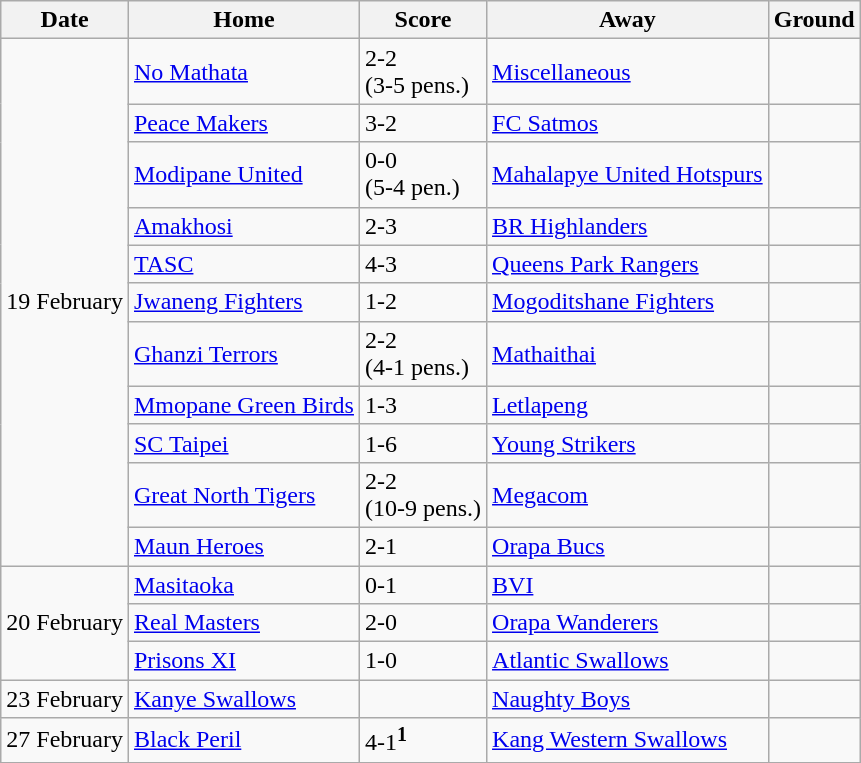<table class="wikitable">
<tr>
<th>Date</th>
<th>Home</th>
<th>Score</th>
<th>Away</th>
<th>Ground</th>
</tr>
<tr>
<td rowspan="11">19 February</td>
<td><a href='#'>No Mathata</a></td>
<td>2-2<br>(3-5 pens.)</td>
<td><a href='#'>Miscellaneous</a></td>
<td></td>
</tr>
<tr>
<td><a href='#'>Peace Makers</a></td>
<td>3-2</td>
<td><a href='#'>FC Satmos</a></td>
<td></td>
</tr>
<tr>
<td><a href='#'>Modipane United</a></td>
<td>0-0<br>(5-4 pen.)</td>
<td><a href='#'>Mahalapye United Hotspurs</a></td>
<td></td>
</tr>
<tr>
<td><a href='#'>Amakhosi</a></td>
<td>2-3</td>
<td><a href='#'>BR Highlanders</a></td>
<td></td>
</tr>
<tr>
<td><a href='#'>TASC</a></td>
<td>4-3</td>
<td><a href='#'>Queens Park Rangers</a></td>
<td></td>
</tr>
<tr>
<td><a href='#'>Jwaneng Fighters</a></td>
<td>1-2</td>
<td><a href='#'>Mogoditshane Fighters</a></td>
<td></td>
</tr>
<tr>
<td><a href='#'>Ghanzi Terrors</a></td>
<td>2-2<br>(4-1 pens.)</td>
<td><a href='#'>Mathaithai</a></td>
<td></td>
</tr>
<tr>
<td><a href='#'>Mmopane Green Birds</a></td>
<td>1-3</td>
<td><a href='#'>Letlapeng</a></td>
<td></td>
</tr>
<tr>
<td><a href='#'>SC Taipei</a></td>
<td>1-6</td>
<td><a href='#'>Young Strikers</a></td>
<td></td>
</tr>
<tr>
<td><a href='#'>Great North Tigers</a></td>
<td>2-2<br>(10-9 pens.)</td>
<td><a href='#'>Megacom</a></td>
<td></td>
</tr>
<tr>
<td><a href='#'>Maun Heroes</a></td>
<td>2-1</td>
<td><a href='#'>Orapa Bucs</a></td>
<td></td>
</tr>
<tr>
<td rowspan="3">20 February</td>
<td><a href='#'>Masitaoka</a></td>
<td>0-1</td>
<td><a href='#'>BVI</a></td>
<td></td>
</tr>
<tr>
<td><a href='#'>Real Masters</a></td>
<td>2-0</td>
<td><a href='#'>Orapa Wanderers</a></td>
<td></td>
</tr>
<tr>
<td><a href='#'>Prisons XI</a></td>
<td>1-0</td>
<td><a href='#'>Atlantic Swallows</a></td>
<td></td>
</tr>
<tr>
<td>23 February</td>
<td><a href='#'>Kanye Swallows</a></td>
<td></td>
<td><a href='#'>Naughty Boys</a></td>
<td></td>
</tr>
<tr>
<td>27 February</td>
<td><a href='#'>Black Peril</a></td>
<td>4-1<sup><strong>1</strong></sup></td>
<td><a href='#'>Kang Western Swallows</a></td>
<td></td>
</tr>
<tr>
</tr>
</table>
